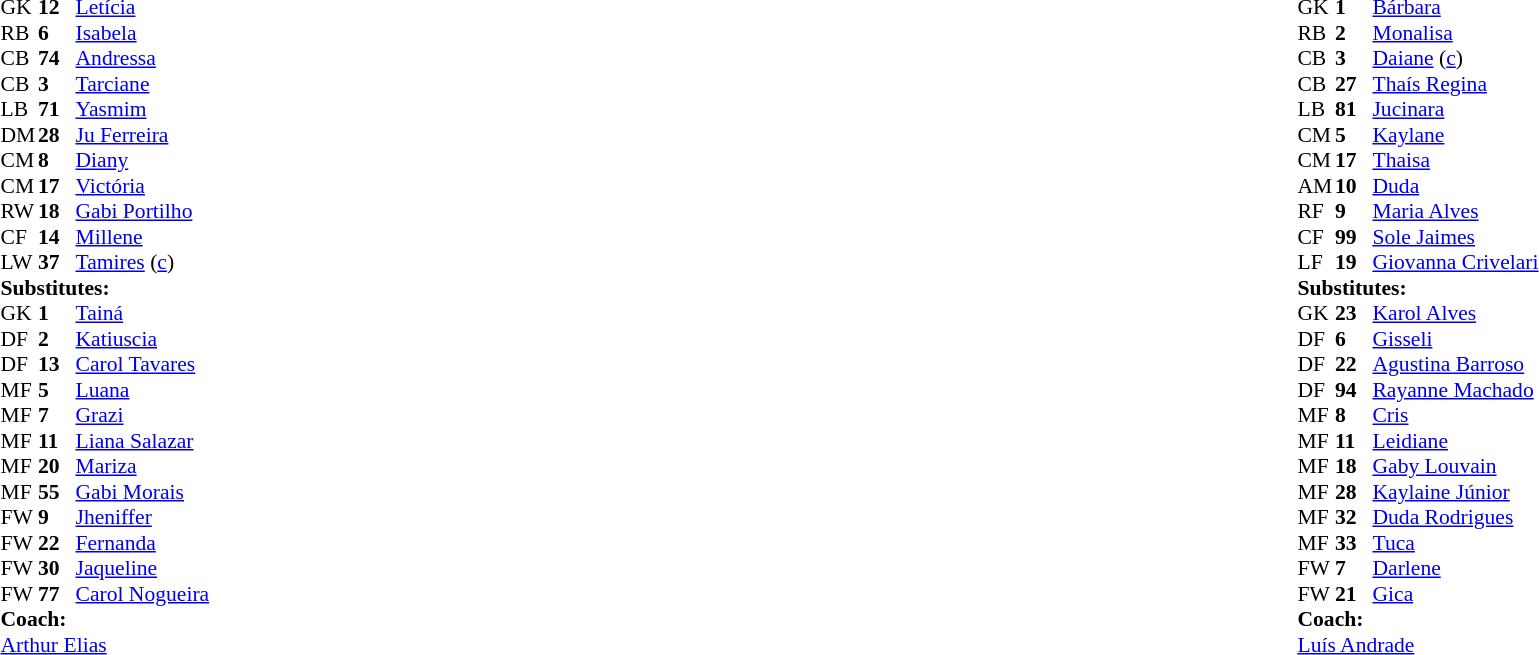<table width="100%">
<tr>
<td style="vertical-align:top; width:40%"><br><table style="font-size: 90%" cellspacing="0" cellpadding="0">
<tr>
<th width=25></th>
<th width=25></th>
</tr>
<tr>
<td>GK</td>
<td><strong>12</strong></td>
<td> <a href='#'>Letícia</a></td>
</tr>
<tr>
<td>RB</td>
<td><strong>6</strong></td>
<td> <a href='#'>Isabela</a></td>
<td></td>
<td></td>
</tr>
<tr>
<td>CB</td>
<td><strong>74</strong></td>
<td> <a href='#'>Andressa</a></td>
</tr>
<tr>
<td>CB</td>
<td><strong>3</strong></td>
<td> <a href='#'>Tarciane</a></td>
</tr>
<tr>
<td>LB</td>
<td><strong>71</strong></td>
<td> <a href='#'>Yasmim</a></td>
<td></td>
<td></td>
</tr>
<tr>
<td>DM</td>
<td><strong>28</strong></td>
<td> <a href='#'>Ju Ferreira</a></td>
</tr>
<tr>
<td>CM</td>
<td><strong>8</strong></td>
<td> <a href='#'>Diany</a></td>
<td></td>
<td></td>
</tr>
<tr>
<td>CM</td>
<td><strong>17</strong></td>
<td> <a href='#'>Victória</a></td>
<td></td>
<td></td>
</tr>
<tr>
<td>RW</td>
<td><strong>18</strong></td>
<td> <a href='#'>Gabi Portilho</a></td>
</tr>
<tr>
<td>CF</td>
<td><strong>14</strong></td>
<td> <a href='#'>Millene</a></td>
<td></td>
<td></td>
</tr>
<tr>
<td>LW</td>
<td><strong>37</strong></td>
<td> <a href='#'>Tamires</a> (<a href='#'>c</a>)</td>
</tr>
<tr>
<td colspan=3><strong>Substitutes:</strong></td>
</tr>
<tr>
<td>GK</td>
<td><strong>1</strong></td>
<td> <a href='#'>Tainá</a></td>
</tr>
<tr>
<td>DF</td>
<td><strong>2</strong></td>
<td> <a href='#'>Katiuscia</a></td>
<td></td>
<td></td>
</tr>
<tr>
<td>DF</td>
<td><strong>13</strong></td>
<td> <a href='#'>Carol Tavares</a></td>
</tr>
<tr>
<td>MF</td>
<td><strong>5</strong></td>
<td> <a href='#'>Luana</a></td>
</tr>
<tr>
<td>MF</td>
<td><strong>7</strong></td>
<td> <a href='#'>Grazi</a></td>
</tr>
<tr>
<td>MF</td>
<td><strong>11</strong></td>
<td> <a href='#'>Liana Salazar</a></td>
<td></td>
<td></td>
</tr>
<tr>
<td>MF</td>
<td><strong>20</strong></td>
<td> <a href='#'>Mariza</a></td>
</tr>
<tr>
<td>MF</td>
<td><strong>55</strong></td>
<td> <a href='#'>Gabi Morais</a></td>
<td></td>
<td></td>
</tr>
<tr>
<td>FW</td>
<td><strong>9</strong></td>
<td> <a href='#'>Jheniffer</a></td>
<td></td>
<td></td>
</tr>
<tr>
<td>FW</td>
<td><strong>22</strong></td>
<td> <a href='#'>Fernanda</a></td>
</tr>
<tr>
<td>FW</td>
<td><strong>30</strong></td>
<td> <a href='#'>Jaqueline</a></td>
<td></td>
<td></td>
</tr>
<tr>
<td>FW</td>
<td><strong>77</strong></td>
<td> <a href='#'>Carol Nogueira</a></td>
</tr>
<tr>
<td colspan=3><strong>Coach:</strong></td>
</tr>
<tr>
<td colspan=4> <a href='#'>Arthur Elias</a></td>
</tr>
</table>
</td>
<td valign="top"></td>
<td valign="top" width="50%"><br><table style="font-size:90%; margin:auto" cellspacing="0" cellpadding="0">
<tr>
<th width=25></th>
<th width=25></th>
</tr>
<tr>
<td>GK</td>
<td><strong>1</strong></td>
<td> <a href='#'>Bárbara</a></td>
<td></td>
</tr>
<tr>
<td>RB</td>
<td><strong>2</strong></td>
<td> <a href='#'>Monalisa</a></td>
<td></td>
<td></td>
</tr>
<tr>
<td>CB</td>
<td><strong>3</strong></td>
<td> <a href='#'>Daiane</a> (<a href='#'>c</a>)</td>
</tr>
<tr>
<td>CB</td>
<td><strong>27</strong></td>
<td> <a href='#'>Thaís Regina</a></td>
<td></td>
</tr>
<tr>
<td>LB</td>
<td><strong>81</strong></td>
<td> <a href='#'>Jucinara</a></td>
</tr>
<tr>
<td>CM</td>
<td><strong>5</strong></td>
<td> <a href='#'>Kaylane</a></td>
<td></td>
<td></td>
</tr>
<tr>
<td>CM</td>
<td><strong>17</strong></td>
<td> <a href='#'>Thaisa</a></td>
<td></td>
<td></td>
</tr>
<tr>
<td>AM</td>
<td><strong>10</strong></td>
<td> <a href='#'>Duda</a></td>
</tr>
<tr>
<td>RF</td>
<td><strong>9</strong></td>
<td> <a href='#'>Maria Alves</a></td>
<td></td>
<td></td>
</tr>
<tr>
<td>CF</td>
<td><strong>99</strong></td>
<td> <a href='#'>Sole Jaimes</a></td>
<td></td>
</tr>
<tr>
<td>LF</td>
<td><strong>19</strong></td>
<td> <a href='#'>Giovanna Crivelari</a></td>
</tr>
<tr>
<td colspan=3><strong>Substitutes:</strong></td>
</tr>
<tr>
<td>GK</td>
<td><strong>23</strong></td>
<td> <a href='#'>Karol Alves</a></td>
</tr>
<tr>
<td>DF</td>
<td><strong>6</strong></td>
<td> <a href='#'>Gisseli</a></td>
</tr>
<tr>
<td>DF</td>
<td><strong>22</strong></td>
<td> <a href='#'>Agustina Barroso</a></td>
<td></td>
<td></td>
</tr>
<tr>
<td>DF</td>
<td><strong>94</strong></td>
<td> <a href='#'>Rayanne Machado</a></td>
<td></td>
<td></td>
</tr>
<tr>
<td>MF</td>
<td><strong>8</strong></td>
<td> <a href='#'>Cris</a></td>
</tr>
<tr>
<td>MF</td>
<td><strong>11</strong></td>
<td> <a href='#'>Leidiane</a></td>
</tr>
<tr>
<td>MF</td>
<td><strong>18</strong></td>
<td> <a href='#'>Gaby Louvain</a></td>
</tr>
<tr>
<td>MF</td>
<td><strong>28</strong></td>
<td> <a href='#'>Kaylaine Júnior</a></td>
<td></td>
<td></td>
</tr>
<tr>
<td>MF</td>
<td><strong>32</strong></td>
<td> <a href='#'>Duda Rodrigues</a></td>
</tr>
<tr>
<td>MF</td>
<td><strong>33</strong></td>
<td> <a href='#'>Tuca</a></td>
</tr>
<tr>
<td>FW</td>
<td><strong>7</strong></td>
<td> <a href='#'>Darlene</a></td>
</tr>
<tr>
<td>FW</td>
<td><strong>21</strong></td>
<td> <a href='#'>Gica</a></td>
<td></td>
<td></td>
</tr>
<tr>
<td colspan=3><strong>Coach:</strong></td>
</tr>
<tr>
<td colspan=4> <a href='#'>Luís Andrade</a></td>
</tr>
</table>
</td>
</tr>
</table>
